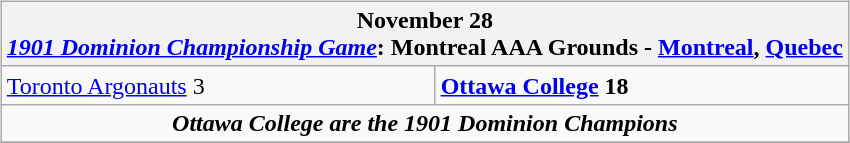<table cellspacing="10">
<tr>
<td valign="top"><br><table class="wikitable">
<tr>
<th bgcolor="#DDDDDD" colspan="4">November 28<br><a href='#'><em>1901 Dominion Championship Game</em></a>: Montreal AAA Grounds - <a href='#'>Montreal</a>, <a href='#'>Quebec</a></th>
</tr>
<tr>
<td><a href='#'>Toronto Argonauts</a> 3</td>
<td><strong><a href='#'>Ottawa College</a> 18</strong></td>
</tr>
<tr>
<td align="center" colspan="4"><strong><em>Ottawa College are the 1901 Dominion Champions</em></strong></td>
</tr>
<tr>
</tr>
</table>
</td>
</tr>
</table>
